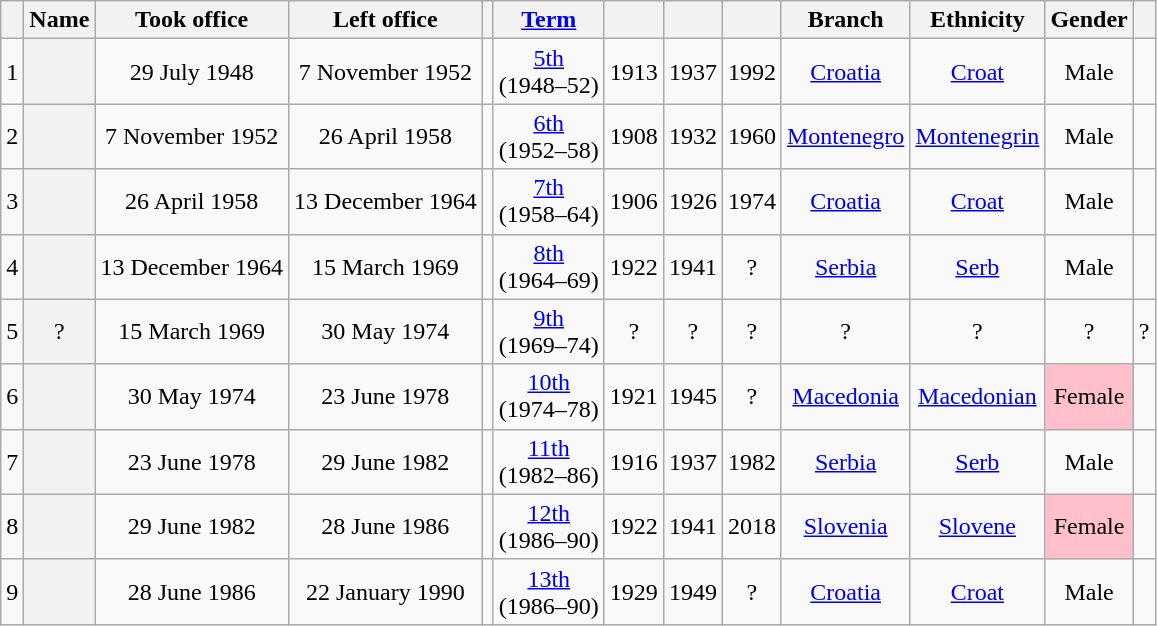<table class="wikitable sortable" style=text-align:center>
<tr>
<th scope=col></th>
<th scope=col>Name</th>
<th scope=col>Took office</th>
<th scope=col>Left office</th>
<th scope=col></th>
<th scope=col><a href='#'>Term</a></th>
<th scope=col></th>
<th scope=col></th>
<th scope=col></th>
<th scope=col>Branch</th>
<th scope=col>Ethnicity</th>
<th scope=col>Gender</th>
<th scope=col class="unsortable"></th>
</tr>
<tr>
<td>1</td>
<th align="center" scope="row" style="font-weight:normal;"></th>
<td>29 July 1948</td>
<td>7 November 1952</td>
<td></td>
<td><a href='#'>5th</a><br>(1948–52)</td>
<td>1913</td>
<td>1937</td>
<td>1992</td>
<td><a href='#'>Croatia</a></td>
<td><a href='#'>Croat</a></td>
<td>Male</td>
<td></td>
</tr>
<tr>
<td>2</td>
<th align="center" scope="row" style="font-weight:normal;"></th>
<td>7 November 1952</td>
<td>26 April 1958</td>
<td></td>
<td><a href='#'>6th</a><br>(1952–58)</td>
<td>1908</td>
<td>1932</td>
<td>1960</td>
<td><a href='#'>Montenegro</a></td>
<td><a href='#'>Montenegrin</a></td>
<td>Male</td>
<td></td>
</tr>
<tr>
<td>3</td>
<th align="center" scope="row" style="font-weight:normal;"></th>
<td>26 April 1958</td>
<td>13 December 1964</td>
<td></td>
<td><a href='#'>7th</a><br>(1958–64)</td>
<td>1906</td>
<td>1926</td>
<td>1974</td>
<td><a href='#'>Croatia</a></td>
<td><a href='#'>Croat</a></td>
<td>Male</td>
<td></td>
</tr>
<tr>
<td>4</td>
<th align="center" scope="row" style="font-weight:normal;"></th>
<td>13 December 1964</td>
<td>15 March 1969</td>
<td></td>
<td><a href='#'>8th</a><br>(1964–69)</td>
<td>1922</td>
<td>1941</td>
<td>?</td>
<td><a href='#'>Serbia</a></td>
<td><a href='#'>Serb</a></td>
<td>Male</td>
<td></td>
</tr>
<tr>
<td>5</td>
<th align="center" scope="row" style="font-weight:normal;">?</th>
<td>15 March 1969</td>
<td>30 May 1974</td>
<td></td>
<td><a href='#'>9th</a><br>(1969–74)</td>
<td>?</td>
<td>?</td>
<td>?</td>
<td>?</td>
<td>?</td>
<td>?</td>
<td>?</td>
</tr>
<tr>
<td>6</td>
<th align="center" scope="row" style="font-weight:normal;"></th>
<td>30 May 1974</td>
<td>23 June 1978</td>
<td></td>
<td><a href='#'>10th</a><br>(1974–78)</td>
<td>1921</td>
<td>1945</td>
<td>?</td>
<td><a href='#'>Macedonia</a></td>
<td><a href='#'>Macedonian</a></td>
<td style="background: Pink">Female</td>
<td></td>
</tr>
<tr>
<td>7</td>
<th align="center" scope="row" style="font-weight:normal;"></th>
<td>23 June 1978</td>
<td>29 June 1982</td>
<td></td>
<td><a href='#'>11th</a><br>(1982–86)</td>
<td>1916</td>
<td>1937</td>
<td>1982</td>
<td><a href='#'>Serbia</a></td>
<td><a href='#'>Serb</a></td>
<td>Male</td>
<td></td>
</tr>
<tr>
<td>8</td>
<th align="center" scope="row" style="font-weight:normal;"></th>
<td>29 June 1982</td>
<td>28 June 1986</td>
<td></td>
<td><a href='#'>12th</a><br>(1986–90)</td>
<td>1922</td>
<td>1941</td>
<td>2018</td>
<td><a href='#'>Slovenia</a></td>
<td><a href='#'>Slovene</a></td>
<td style="background: Pink">Female</td>
<td></td>
</tr>
<tr>
<td>9</td>
<th align="center" scope="row" style="font-weight:normal;"></th>
<td>28 June 1986</td>
<td>22 January 1990</td>
<td></td>
<td><a href='#'>13th</a><br>(1986–90)</td>
<td>1929</td>
<td>1949</td>
<td>?</td>
<td><a href='#'>Croatia</a></td>
<td><a href='#'>Croat</a></td>
<td>Male</td>
<td></td>
</tr>
</table>
